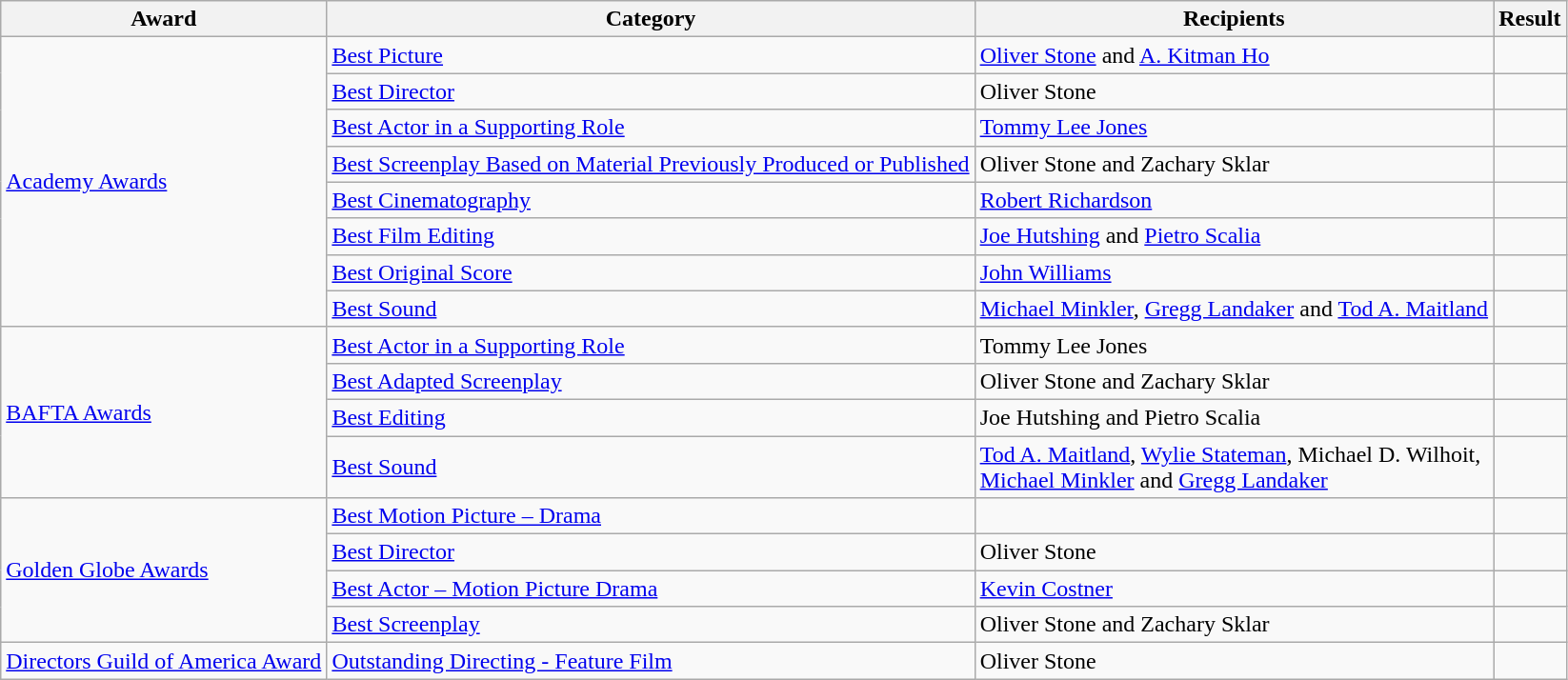<table class="wikitable">
<tr>
<th>Award</th>
<th>Category</th>
<th>Recipients</th>
<th>Result</th>
</tr>
<tr>
<td rowspan=8><a href='#'>Academy Awards</a></td>
<td><a href='#'>Best Picture</a></td>
<td><a href='#'>Oliver Stone</a> and <a href='#'>A. Kitman Ho</a></td>
<td></td>
</tr>
<tr>
<td><a href='#'>Best Director</a></td>
<td>Oliver Stone</td>
<td></td>
</tr>
<tr>
<td><a href='#'>Best Actor in a Supporting Role</a></td>
<td><a href='#'>Tommy Lee Jones</a></td>
<td></td>
</tr>
<tr>
<td><a href='#'>Best Screenplay Based on Material Previously Produced or Published</a></td>
<td>Oliver Stone and Zachary Sklar</td>
<td></td>
</tr>
<tr>
<td><a href='#'>Best Cinematography</a></td>
<td><a href='#'>Robert Richardson</a></td>
<td></td>
</tr>
<tr>
<td><a href='#'>Best Film Editing</a></td>
<td><a href='#'>Joe Hutshing</a> and <a href='#'>Pietro Scalia</a></td>
<td></td>
</tr>
<tr>
<td><a href='#'>Best Original Score</a></td>
<td><a href='#'>John Williams</a></td>
<td></td>
</tr>
<tr>
<td><a href='#'>Best Sound</a></td>
<td><a href='#'>Michael Minkler</a>, <a href='#'>Gregg Landaker</a> and <a href='#'>Tod A. Maitland</a></td>
<td></td>
</tr>
<tr>
<td rowspan=4><a href='#'>BAFTA Awards</a></td>
<td><a href='#'>Best Actor in a Supporting Role</a></td>
<td>Tommy Lee Jones</td>
<td></td>
</tr>
<tr>
<td><a href='#'>Best Adapted Screenplay</a></td>
<td>Oliver Stone and Zachary Sklar</td>
<td></td>
</tr>
<tr>
<td><a href='#'>Best Editing</a></td>
<td>Joe Hutshing and Pietro Scalia</td>
<td></td>
</tr>
<tr>
<td><a href='#'>Best Sound</a></td>
<td><a href='#'>Tod A. Maitland</a>, <a href='#'>Wylie Stateman</a>, Michael D. Wilhoit,<br><a href='#'>Michael Minkler</a> and <a href='#'>Gregg Landaker</a></td>
<td></td>
</tr>
<tr>
<td rowspan=4><a href='#'>Golden Globe Awards</a></td>
<td><a href='#'>Best Motion Picture – Drama</a></td>
<td></td>
<td></td>
</tr>
<tr>
<td><a href='#'>Best Director</a></td>
<td>Oliver Stone</td>
<td></td>
</tr>
<tr>
<td><a href='#'>Best Actor – Motion Picture Drama</a></td>
<td><a href='#'>Kevin Costner</a></td>
<td></td>
</tr>
<tr>
<td><a href='#'>Best Screenplay</a></td>
<td>Oliver Stone and Zachary Sklar</td>
<td></td>
</tr>
<tr>
<td><a href='#'>Directors Guild of America Award</a></td>
<td><a href='#'>Outstanding Directing - Feature Film</a></td>
<td>Oliver Stone</td>
<td></td>
</tr>
</table>
